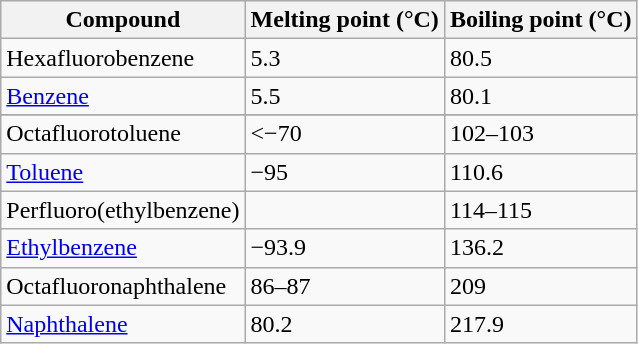<table class="wikitable">
<tr>
<th>Compound</th>
<th>Melting point (°C)</th>
<th>Boiling point (°C)</th>
</tr>
<tr>
<td>Hexafluorobenzene</td>
<td>5.3</td>
<td>80.5</td>
</tr>
<tr>
<td><a href='#'>Benzene</a></td>
<td>5.5</td>
<td>80.1</td>
</tr>
<tr>
</tr>
<tr>
<td>Octafluorotoluene</td>
<td><−70</td>
<td>102–103</td>
</tr>
<tr>
<td><a href='#'>Toluene</a></td>
<td>−95</td>
<td>110.6</td>
</tr>
<tr>
<td>Perfluoro(ethylbenzene)</td>
<td></td>
<td>114–115</td>
</tr>
<tr>
<td><a href='#'>Ethylbenzene</a></td>
<td>−93.9</td>
<td>136.2</td>
</tr>
<tr>
<td>Octafluoronaphthalene</td>
<td>86–87</td>
<td>209</td>
</tr>
<tr>
<td><a href='#'>Naphthalene</a></td>
<td>80.2</td>
<td>217.9</td>
</tr>
</table>
